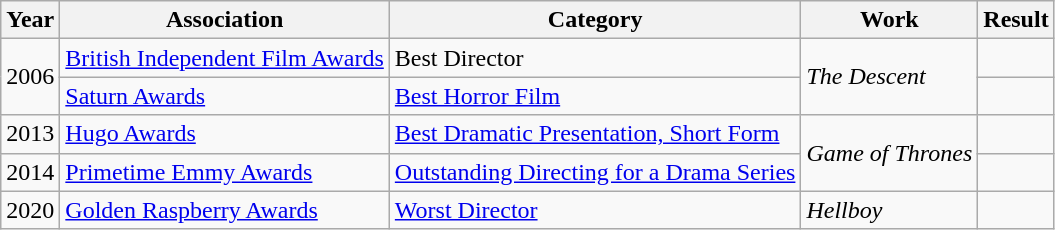<table class="wikitable">
<tr>
<th>Year</th>
<th>Association</th>
<th>Category</th>
<th>Work</th>
<th>Result</th>
</tr>
<tr>
<td rowspan="2">2006</td>
<td><a href='#'>British Independent Film Awards</a></td>
<td>Best Director</td>
<td rowspan="2"><em>The Descent</em></td>
<td></td>
</tr>
<tr>
<td><a href='#'>Saturn Awards</a></td>
<td><a href='#'>Best Horror Film</a></td>
<td></td>
</tr>
<tr>
<td>2013</td>
<td><a href='#'>Hugo Awards</a></td>
<td><a href='#'>Best Dramatic Presentation, Short Form</a></td>
<td rowspan="2"><em>Game of Thrones</em></td>
<td></td>
</tr>
<tr>
<td>2014</td>
<td><a href='#'>Primetime Emmy Awards</a></td>
<td><a href='#'>Outstanding Directing for a Drama Series</a></td>
<td></td>
</tr>
<tr>
<td>2020</td>
<td><a href='#'>Golden Raspberry Awards</a></td>
<td><a href='#'>Worst Director</a></td>
<td><em>Hellboy</em></td>
<td></td>
</tr>
</table>
